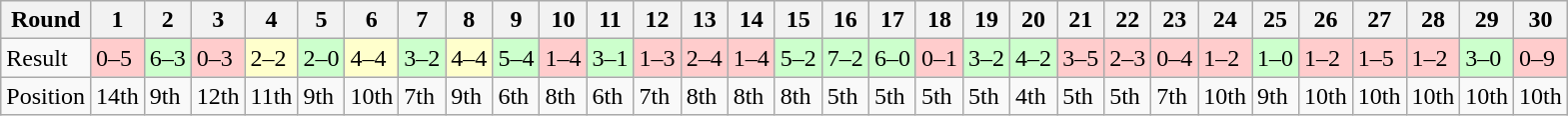<table class="wikitable">
<tr>
<th>Round</th>
<th>1</th>
<th>2</th>
<th>3</th>
<th>4</th>
<th>5</th>
<th>6</th>
<th>7</th>
<th>8</th>
<th>9</th>
<th>10</th>
<th>11</th>
<th>12</th>
<th>13</th>
<th>14</th>
<th>15</th>
<th>16</th>
<th>17</th>
<th>18</th>
<th>19</th>
<th>20</th>
<th>21</th>
<th>22</th>
<th>23</th>
<th>24</th>
<th>25</th>
<th>26</th>
<th>27</th>
<th>28</th>
<th>29</th>
<th>30</th>
</tr>
<tr>
<td>Result</td>
<td bgcolor="#FFCCCC">0–5</td>
<td bgcolor="#CCFFCC">6–3</td>
<td bgcolor="#FFCCCC">0–3</td>
<td bgcolor="#FFFFCC">2–2</td>
<td bgcolor="#CCFFCC">2–0</td>
<td bgcolor="#FFFFCC">4–4</td>
<td bgcolor="#CCFFCC">3–2</td>
<td bgcolor="#FFFFCC">4–4</td>
<td bgcolor="#CCFFCC">5–4</td>
<td bgcolor="#FFCCCC">1–4</td>
<td bgcolor="#CCFFCC">3–1</td>
<td bgcolor="#FFCCCC">1–3</td>
<td bgcolor="#FFCCCC">2–4</td>
<td bgcolor="#FFCCCC">1–4</td>
<td bgcolor="#CCFFCC">5–2</td>
<td bgcolor="#CCFFCC">7–2</td>
<td bgcolor="#CCFFCC">6–0</td>
<td bgcolor="#FFCCCC">0–1</td>
<td bgcolor="#CCFFCC">3–2</td>
<td bgcolor="#CCFFCC">4–2</td>
<td bgcolor="#FFCCCC">3–5</td>
<td bgcolor="#FFCCCC">2–3</td>
<td bgcolor="#FFCCCC">0–4</td>
<td bgcolor="#FFCCCC">1–2</td>
<td bgcolor="#CCFFCC">1–0</td>
<td bgcolor="#FFCCCC">1–2</td>
<td bgcolor="#FFCCCC">1–5</td>
<td bgcolor="#FFCCCC">1–2</td>
<td bgcolor="#CCFFCC">3–0</td>
<td bgcolor="#FFCCCC">0–9</td>
</tr>
<tr>
<td>Position</td>
<td>14th</td>
<td>9th</td>
<td>12th</td>
<td>11th</td>
<td>9th</td>
<td>10th</td>
<td>7th</td>
<td>9th</td>
<td>6th</td>
<td>8th</td>
<td>6th</td>
<td>7th</td>
<td>8th</td>
<td>8th</td>
<td>8th</td>
<td>5th</td>
<td>5th</td>
<td>5th</td>
<td>5th</td>
<td>4th</td>
<td>5th</td>
<td>5th</td>
<td>7th</td>
<td>10th</td>
<td>9th</td>
<td>10th</td>
<td>10th</td>
<td>10th</td>
<td>10th</td>
<td>10th</td>
</tr>
</table>
